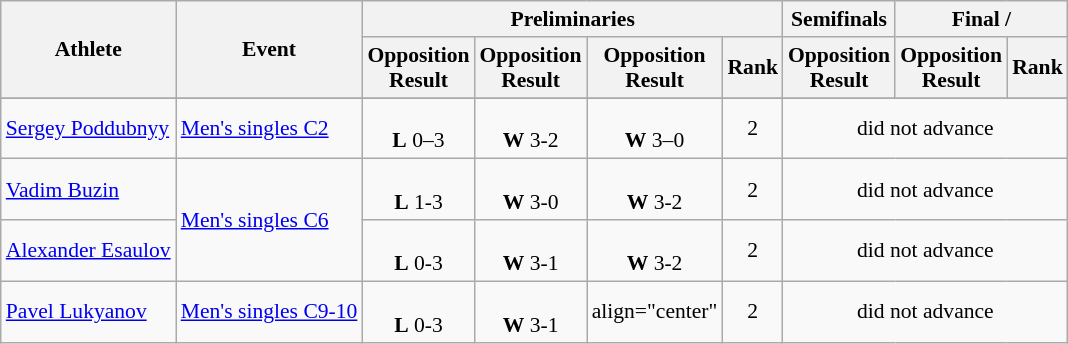<table class=wikitable style="font-size:90%">
<tr>
<th rowspan="2">Athlete</th>
<th rowspan="2">Event</th>
<th colspan="4">Preliminaries</th>
<th>Semifinals</th>
<th colspan="2">Final / </th>
</tr>
<tr>
<th>Opposition<br>Result</th>
<th>Opposition<br>Result</th>
<th>Opposition<br>Result</th>
<th>Rank</th>
<th>Opposition<br>Result</th>
<th>Opposition<br>Result</th>
<th>Rank</th>
</tr>
<tr>
</tr>
<tr>
<td><a href='#'>Sergey Poddubnyy</a></td>
<td><a href='#'>Men's singles C2</a></td>
<td align="center"><br><strong>L</strong> 0–3</td>
<td align="center"><br><strong>W</strong> 3-2</td>
<td align="center"><br><strong>W</strong> 3–0</td>
<td align="center">2</td>
<td align="center" colspan="3">did not advance</td>
</tr>
<tr>
<td><a href='#'>Vadim Buzin</a></td>
<td rowspan="2"><a href='#'>Men's singles C6</a></td>
<td align="center"><br><strong>L</strong> 1-3</td>
<td align="center"><br><strong>W</strong> 3-0</td>
<td align="center"><br><strong>W</strong> 3-2</td>
<td align="center">2</td>
<td align="center" colspan="3">did not advance</td>
</tr>
<tr>
<td><a href='#'>Alexander Esaulov</a></td>
<td align="center"><br><strong>L</strong> 0-3</td>
<td align="center"><br><strong>W</strong> 3-1</td>
<td align="center"><br><strong>W</strong> 3-2</td>
<td align="center">2</td>
<td align="center" colspan="3">did not advance</td>
</tr>
<tr>
<td><a href='#'>Pavel Lukyanov</a></td>
<td><a href='#'>Men's singles C9-10</a></td>
<td align="center"><br><strong>L</strong> 0-3</td>
<td align="center"><br><strong>W</strong> 3-1</td>
<td>align="center" </td>
<td align="center">2</td>
<td align="center" colspan="3">did not advance</td>
</tr>
</table>
